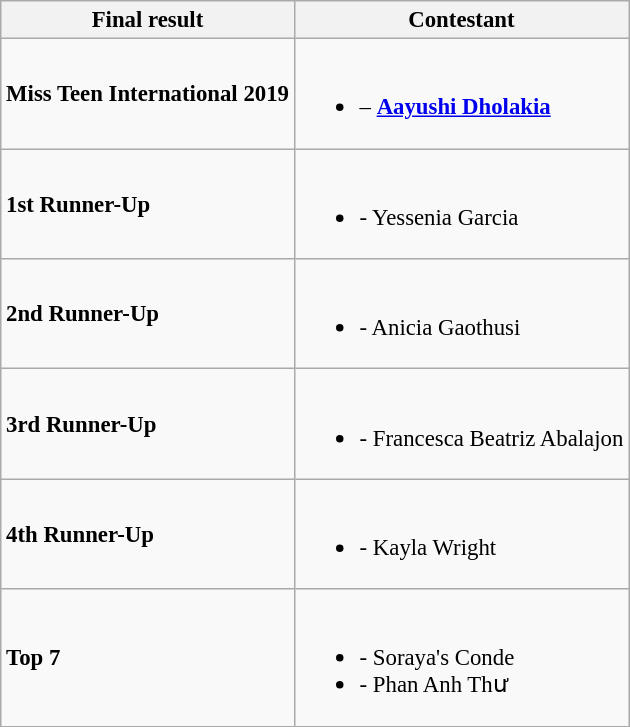<table class="wikitable" style="font-size:95%;">
<tr>
<th>Final result</th>
<th>Contestant</th>
</tr>
<tr>
<td><strong>Miss Teen International 2019</strong></td>
<td><br><ul><li><strong></strong> – <strong><a href='#'>Aayushi Dholakia</a></strong></li></ul></td>
</tr>
<tr>
<td><strong>1st Runner-Up</strong></td>
<td><br><ul><li><strong></strong> - Yessenia Garcia</li></ul></td>
</tr>
<tr>
<td><strong>2nd Runner-Up</strong></td>
<td><br><ul><li><strong></strong> - Anicia Gaothusi</li></ul></td>
</tr>
<tr>
<td><strong>3rd Runner-Up</strong></td>
<td><br><ul><li><strong></strong> - Francesca Beatriz Abalajon</li></ul></td>
</tr>
<tr>
<td><strong>4th Runner-Up</strong></td>
<td><br><ul><li><strong></strong> - Kayla Wright</li></ul></td>
</tr>
<tr>
<td><strong>Top 7</strong></td>
<td><br><ul><li><strong></strong> - Soraya's Conde</li><li><strong></strong> - Phan Anh Thư</li></ul></td>
</tr>
</table>
